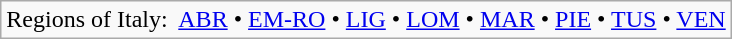<table class="wikitable"  style="margin:auto;">
<tr>
<td>Regions of Italy:  <a href='#'>ABR</a> • <a href='#'>EM-RO</a> • <a href='#'>LIG</a> • <a href='#'>LOM</a> • <a href='#'>MAR</a> • <a href='#'>PIE</a> • <a href='#'>TUS</a> • <a href='#'>VEN</a></td>
</tr>
</table>
